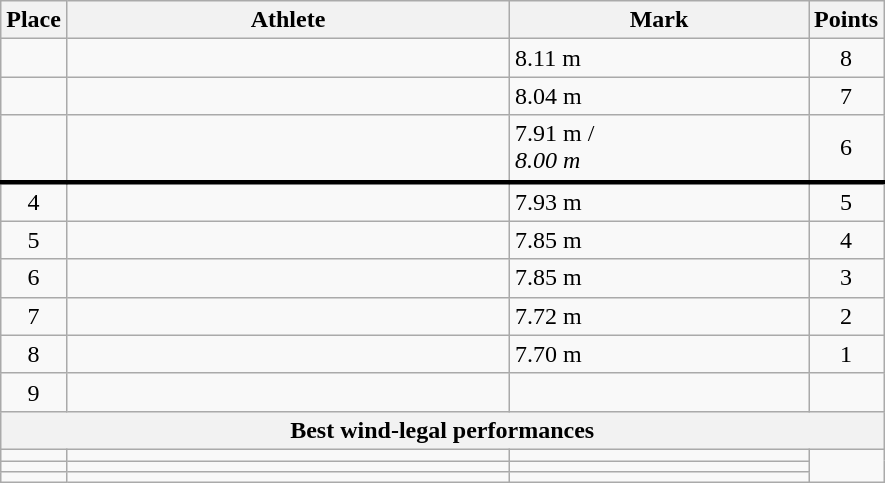<table class=wikitable>
<tr>
<th>Place</th>
<th style="width:18em">Athlete</th>
<th style="width:12em">Mark</th>
<th>Points</th>
</tr>
<tr>
<td align=center></td>
<td></td>
<td>8.11 m </td>
<td align=center>8</td>
</tr>
<tr>
<td align=center></td>
<td></td>
<td>8.04 m </td>
<td align=center>7</td>
</tr>
<tr>
<td align=center></td>
<td></td>
<td>7.91 m  /<br><em>8.00 m </em></td>
<td align=center>6</td>
</tr>
<tr style="border-top:3px solid black;">
<td align=center>4</td>
<td></td>
<td>7.93 m </td>
<td align=center>5</td>
</tr>
<tr>
<td align=center>5</td>
<td></td>
<td>7.85 m </td>
<td align=center>4</td>
</tr>
<tr>
<td align=center>6</td>
<td></td>
<td>7.85 m </td>
<td align=center>3</td>
</tr>
<tr>
<td align=center>7</td>
<td></td>
<td>7.72 m </td>
<td align=center>2</td>
</tr>
<tr>
<td align=center>8</td>
<td></td>
<td>7.70 m </td>
<td align=center>1</td>
</tr>
<tr>
<td align=center>9</td>
<td></td>
<td> </td>
<td></td>
</tr>
<tr>
<th align=center colspan=4>Best wind-legal performances</th>
</tr>
<tr>
<td align=center></td>
<td></td>
<td> </td>
</tr>
<tr>
<td align=center></td>
<td></td>
<td> </td>
</tr>
<tr>
<td align=center></td>
<td></td>
<td> </td>
</tr>
</table>
